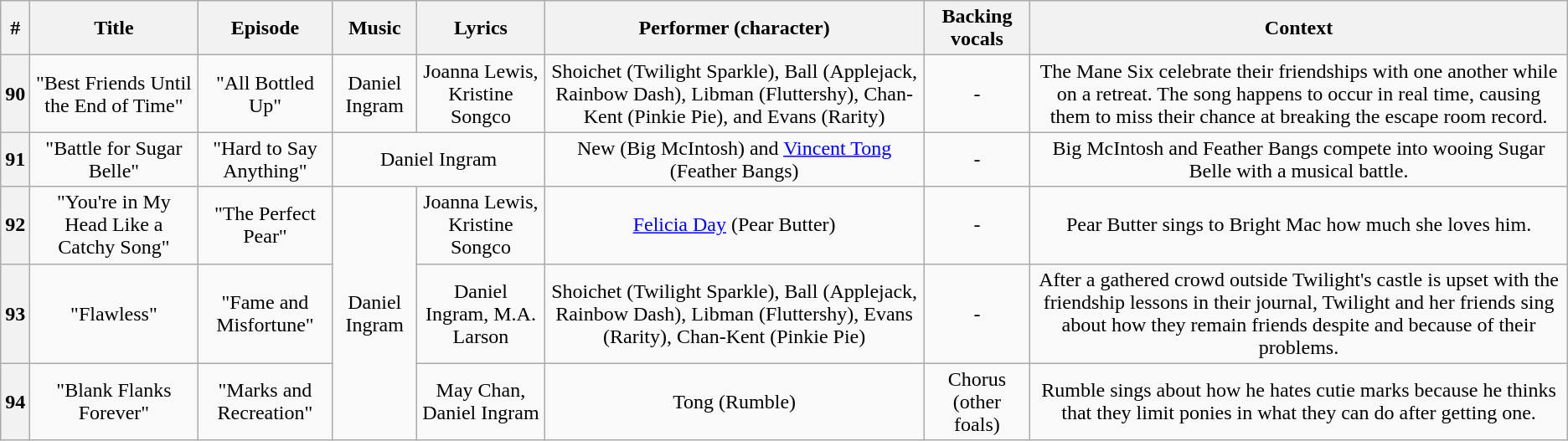<table class="wikitable sortable" style="text-align: center">
<tr>
<th>#</th>
<th><strong>Title</strong></th>
<th><strong>Episode</strong></th>
<th>Music</th>
<th>Lyrics</th>
<th><strong>Performer (character)</strong></th>
<th><strong>Backing vocals</strong></th>
<th>Context</th>
</tr>
<tr>
<th>90</th>
<td>"Best Friends Until the End of Time"</td>
<td>"All Bottled Up"</td>
<td>Daniel Ingram</td>
<td>Joanna Lewis, Kristine Songco</td>
<td>Shoichet (Twilight Sparkle), Ball (Applejack, Rainbow Dash), Libman (Fluttershy), Chan-Kent (Pinkie Pie), and Evans (Rarity)</td>
<td>-</td>
<td>The Mane Six celebrate their friendships with one another while on a retreat. The song happens to occur in real time, causing them to miss their chance at breaking the escape room record.</td>
</tr>
<tr>
<th>91</th>
<td>"Battle for Sugar Belle"</td>
<td>"Hard to Say Anything"</td>
<td colspan=2>Daniel Ingram</td>
<td>New (Big McIntosh) and <a href='#'>Vincent Tong</a> (Feather Bangs)</td>
<td>-</td>
<td>Big McIntosh and Feather Bangs compete into wooing Sugar Belle with a musical battle.</td>
</tr>
<tr>
<th>92</th>
<td>"You're in My Head Like a Catchy Song"</td>
<td>"The Perfect Pear"</td>
<td rowspan=3>Daniel Ingram</td>
<td>Joanna Lewis, Kristine Songco</td>
<td><a href='#'>Felicia Day</a> (Pear Butter)</td>
<td>-</td>
<td>Pear Butter sings to Bright Mac how much she loves him.</td>
</tr>
<tr>
<th>93</th>
<td>"Flawless"</td>
<td>"Fame and Misfortune"</td>
<td>Daniel Ingram, M.A. Larson</td>
<td>Shoichet (Twilight Sparkle), Ball (Applejack, Rainbow Dash), Libman (Fluttershy), Evans (Rarity), Chan-Kent (Pinkie Pie)</td>
<td>-</td>
<td>After a gathered crowd outside Twilight's castle is upset with the friendship lessons in their journal, Twilight and her friends sing about how they remain friends despite and because of their problems.</td>
</tr>
<tr>
<th>94</th>
<td>"Blank Flanks Forever"</td>
<td>"Marks and Recreation"</td>
<td>May Chan, Daniel Ingram</td>
<td>Tong (Rumble)</td>
<td>Chorus (other foals)</td>
<td>Rumble sings about how he hates cutie marks because he thinks that they limit ponies in what they can do after getting one.</td>
</tr>
</table>
